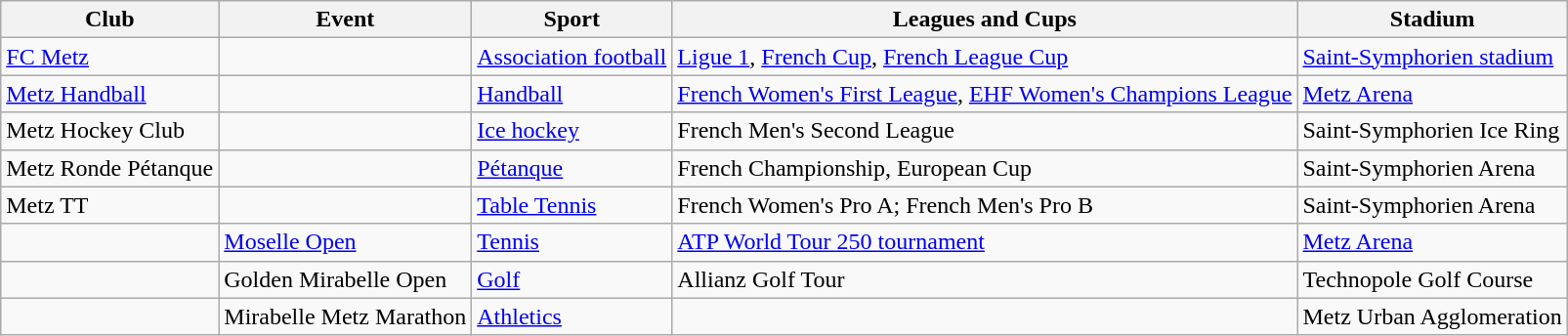<table class="wikitable">
<tr>
<th>Club</th>
<th>Event</th>
<th>Sport</th>
<th>Leagues and Cups</th>
<th>Stadium</th>
</tr>
<tr>
<td><a href='#'>FC Metz</a></td>
<td></td>
<td><a href='#'>Association football</a></td>
<td><a href='#'>Ligue 1</a>, <a href='#'>French Cup</a>, <a href='#'>French League Cup</a></td>
<td><a href='#'>Saint-Symphorien stadium</a></td>
</tr>
<tr>
<td><a href='#'>Metz Handball</a></td>
<td></td>
<td><a href='#'>Handball</a></td>
<td><a href='#'>French Women's First League</a>, <a href='#'>EHF Women's Champions League</a></td>
<td><a href='#'>Metz Arena</a></td>
</tr>
<tr>
<td>Metz Hockey Club</td>
<td></td>
<td><a href='#'>Ice hockey</a></td>
<td>French Men's Second League</td>
<td>Saint-Symphorien Ice Ring</td>
</tr>
<tr>
<td>Metz Ronde Pétanque</td>
<td></td>
<td><a href='#'>Pétanque</a></td>
<td>French Championship, European Cup</td>
<td>Saint-Symphorien Arena</td>
</tr>
<tr>
<td>Metz TT</td>
<td></td>
<td><a href='#'>Table Tennis</a></td>
<td>French Women's Pro A; French Men's Pro B</td>
<td>Saint-Symphorien Arena</td>
</tr>
<tr>
<td></td>
<td><a href='#'>Moselle Open</a></td>
<td><a href='#'>Tennis</a></td>
<td><a href='#'>ATP World Tour 250 tournament</a></td>
<td><a href='#'>Metz Arena</a></td>
</tr>
<tr>
<td></td>
<td>Golden Mirabelle Open</td>
<td><a href='#'>Golf</a></td>
<td>Allianz Golf Tour</td>
<td>Technopole Golf Course</td>
</tr>
<tr>
<td></td>
<td>Mirabelle Metz Marathon</td>
<td><a href='#'>Athletics</a></td>
<td></td>
<td>Metz Urban Agglomeration</td>
</tr>
</table>
